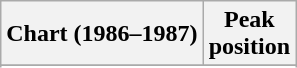<table class="wikitable sortable plainrowheaders" style="text-align:center">
<tr>
<th scope="col">Chart (1986–1987)</th>
<th scope="col">Peak<br>position</th>
</tr>
<tr>
</tr>
<tr>
</tr>
<tr>
</tr>
</table>
